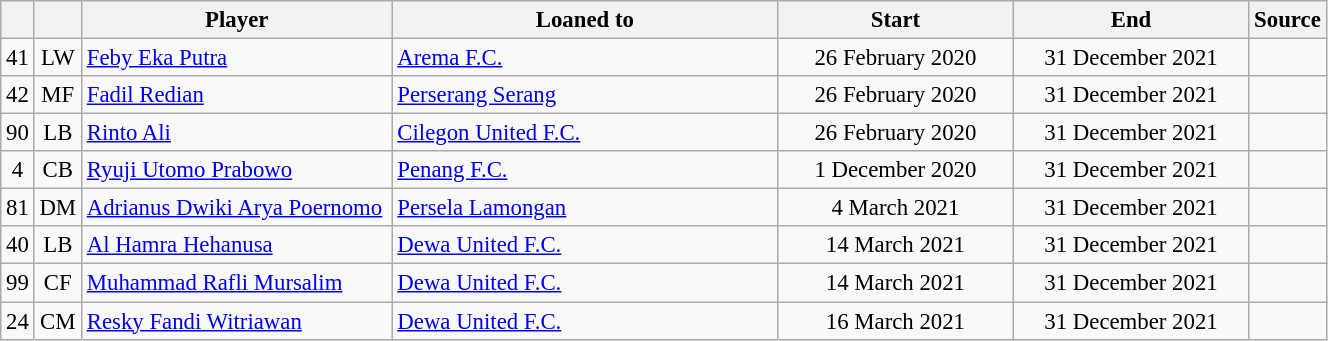<table class="wikitable plainrowheaders sortable" style="font-size:95%">
<tr>
<th></th>
<th></th>
<th scope="col" style="width:200px;">Player</th>
<th scope="col" style="width:250px;">Loaned to</th>
<th scope="col" style="width:150px;">Start</th>
<th scope="col" style="width:150px;">End</th>
<th>Source</th>
</tr>
<tr>
<td align=center>41</td>
<td align=center>LW</td>
<td> <a href='#'>Feby Eka Putra</a></td>
<td> <a href='#'>Arema F.C.</a></td>
<td align=center>26 February 2020</td>
<td align=center>31 December 2021</td>
<td align=center></td>
</tr>
<tr>
<td align=center>42</td>
<td align=center>MF</td>
<td> <a href='#'>Fadil Redian</a></td>
<td> <a href='#'>Perserang Serang</a></td>
<td align=center>26 February 2020</td>
<td align=center>31 December 2021</td>
<td align=center></td>
</tr>
<tr>
<td align=center>90</td>
<td align=center>LB</td>
<td> <a href='#'>Rinto Ali</a></td>
<td> <a href='#'>Cilegon United F.C.</a></td>
<td align=center>26 February 2020</td>
<td align=center>31 December 2021</td>
<td align=center></td>
</tr>
<tr>
<td align=center>4</td>
<td align=center>CB</td>
<td> <a href='#'>Ryuji Utomo Prabowo</a></td>
<td> <a href='#'>Penang F.C.</a></td>
<td align=center>1 December 2020</td>
<td align=center>31 December 2021</td>
<td align=center></td>
</tr>
<tr>
<td align=center>81</td>
<td align=center>DM</td>
<td> <a href='#'>Adrianus Dwiki Arya Poernomo</a></td>
<td> <a href='#'>Persela Lamongan</a></td>
<td align=center>4 March 2021</td>
<td align=center>31 December 2021</td>
<td align=center></td>
</tr>
<tr>
<td align=center>40</td>
<td align=center>LB</td>
<td> <a href='#'>Al Hamra Hehanusa</a></td>
<td> <a href='#'>Dewa United F.C.</a></td>
<td align=center>14 March 2021</td>
<td align=center>31 December 2021</td>
<td align=center></td>
</tr>
<tr>
<td align=center>99</td>
<td align=center>CF</td>
<td> <a href='#'>Muhammad Rafli Mursalim</a></td>
<td> <a href='#'>Dewa United F.C.</a></td>
<td align=center>14 March 2021</td>
<td align=center>31 December 2021</td>
<td align=center></td>
</tr>
<tr>
<td align=center>24</td>
<td align=center>CM</td>
<td> <a href='#'>Resky Fandi Witriawan</a></td>
<td> <a href='#'>Dewa United F.C.</a></td>
<td align=center>16 March 2021</td>
<td align=center>31 December 2021</td>
<td align=center></td>
</tr>
</table>
